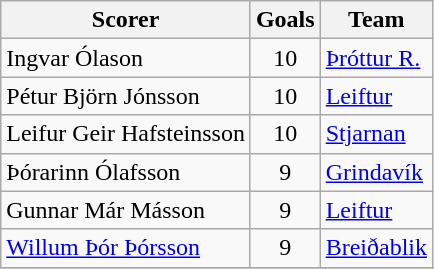<table class="wikitable">
<tr>
<th>Scorer</th>
<th>Goals</th>
<th>Team</th>
</tr>
<tr>
<td> Ingvar Ólason</td>
<td align=center>10</td>
<td><a href='#'>Þróttur R.</a></td>
</tr>
<tr>
<td> Pétur Björn Jónsson</td>
<td align=center>10</td>
<td><a href='#'>Leiftur</a></td>
</tr>
<tr>
<td> Leifur Geir Hafsteinsson</td>
<td align=center>10</td>
<td><a href='#'>Stjarnan</a></td>
</tr>
<tr>
<td> Þórarinn Ólafsson</td>
<td align=center>9</td>
<td><a href='#'>Grindavík</a></td>
</tr>
<tr>
<td> Gunnar Már Másson</td>
<td align=center>9</td>
<td><a href='#'>Leiftur</a></td>
</tr>
<tr>
<td> <a href='#'>Willum Þór Þórsson</a></td>
<td align=center>9</td>
<td><a href='#'>Breiðablik</a></td>
</tr>
<tr>
</tr>
</table>
